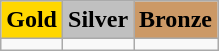<table class=wikitable>
<tr>
<td align=center bgcolor=gold> <strong>Gold</strong></td>
<td align=center bgcolor=silver> <strong>Silver</strong></td>
<td align=center bgcolor=cc9966> <strong>Bronze</strong></td>
</tr>
<tr>
<td></td>
<td></td>
<td></td>
</tr>
</table>
